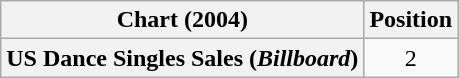<table class="wikitable plainrowheaders" style="text-align:center">
<tr>
<th>Chart (2004)</th>
<th>Position</th>
</tr>
<tr>
<th scope="row">US Dance Singles Sales (<em>Billboard</em>)</th>
<td>2</td>
</tr>
</table>
